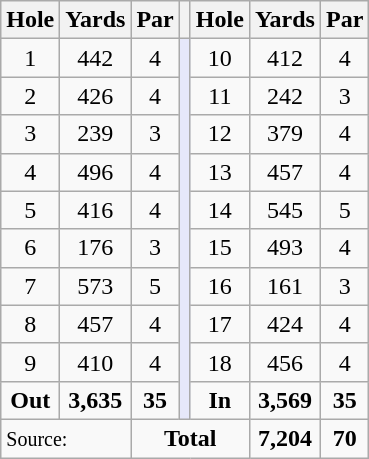<table class="wikitable" style="text-align:center; font-size:100%;">
<tr>
<th>Hole</th>
<th>Yards</th>
<th>Par</th>
<th></th>
<th>Hole</th>
<th>Yards</th>
<th>Par</th>
</tr>
<tr>
<td>1</td>
<td>442</td>
<td>4</td>
<td rowspan=10 style="background:#E6E8FA;"></td>
<td>10</td>
<td>412</td>
<td>4</td>
</tr>
<tr>
<td>2</td>
<td>426</td>
<td>4</td>
<td>11</td>
<td>242</td>
<td>3</td>
</tr>
<tr>
<td>3</td>
<td>239</td>
<td>3</td>
<td>12</td>
<td>379</td>
<td>4</td>
</tr>
<tr>
<td>4</td>
<td>496</td>
<td>4</td>
<td>13</td>
<td>457</td>
<td>4</td>
</tr>
<tr>
<td>5</td>
<td>416</td>
<td>4</td>
<td>14</td>
<td>545</td>
<td>5</td>
</tr>
<tr>
<td>6</td>
<td>176</td>
<td>3</td>
<td>15</td>
<td>493</td>
<td>4</td>
</tr>
<tr>
<td>7</td>
<td>573</td>
<td>5</td>
<td>16</td>
<td>161</td>
<td>3</td>
</tr>
<tr>
<td>8</td>
<td>457</td>
<td>4</td>
<td>17</td>
<td>424</td>
<td>4</td>
</tr>
<tr>
<td>9</td>
<td>410</td>
<td>4</td>
<td>18</td>
<td>456</td>
<td>4</td>
</tr>
<tr>
<td><strong>Out</strong></td>
<td><strong>3,635</strong></td>
<td><strong>35</strong></td>
<td><strong>In</strong></td>
<td><strong>3,569</strong></td>
<td><strong>35</strong></td>
</tr>
<tr>
<td colspan=2 align=left><small>Source:</small></td>
<td colspan=3><strong>Total</strong></td>
<td><strong>7,204</strong></td>
<td><strong>70</strong></td>
</tr>
</table>
